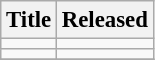<table class="wikitable" style="font-size:95%">
<tr>
<th>Title</th>
<th>Released</th>
</tr>
<tr>
<td></td>
<td></td>
</tr>
<tr>
<td></td>
<td></td>
</tr>
<tr>
</tr>
</table>
